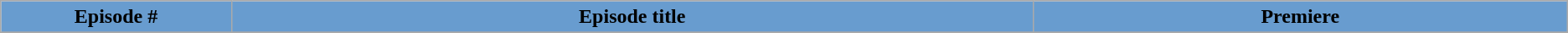<table class="wikitable plainrowheaders">
<tr>
<th style="background-color: #689CCF" width=3%>Episode #</th>
<th style="background-color: #689CCF" width=12%>Episode title</th>
<th style="background-color: #689CCF" width=8%>Premiere</th>
</tr>
<tr style="background-color: #FFFFFF" |>
</tr>
</table>
